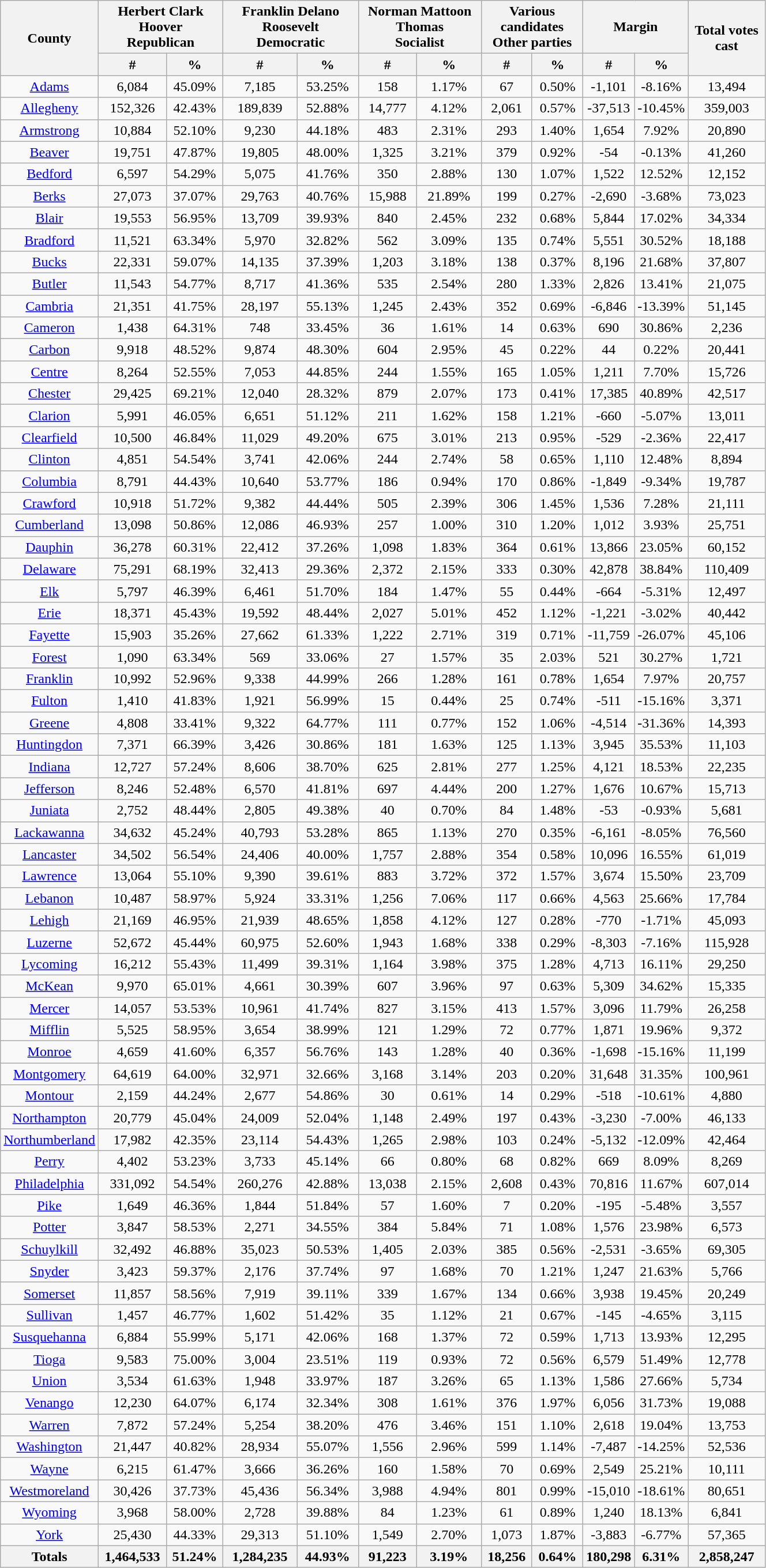<table width="70%"  class="wikitable sortable" style="text-align:center">
<tr>
<th colspan="1" rowspan="2">County</th>
<th style="text-align:center;" colspan="2">Herbert Clark Hoover<br>Republican</th>
<th style="text-align:center;" colspan="2">Franklin Delano Roosevelt<br>Democratic</th>
<th style="text-align:center;" colspan="2">Norman Mattoon Thomas<br>Socialist</th>
<th style="text-align:center;" colspan="2">Various candidates<br>Other parties</th>
<th style="text-align:center;" colspan="2">Margin</th>
<th colspan="1" rowspan="2" style="text-align:center;">Total votes cast</th>
</tr>
<tr>
<th style="text-align:center;" data-sort-type="number">#</th>
<th style="text-align:center;" data-sort-type="number">%</th>
<th style="text-align:center;" data-sort-type="number">#</th>
<th style="text-align:center;" data-sort-type="number">%</th>
<th style="text-align:center;" data-sort-type="number">#</th>
<th style="text-align:center;" data-sort-type="number">%</th>
<th style="text-align:center;" data-sort-type="number">#</th>
<th style="text-align:center;" data-sort-type="number">%</th>
<th style="text-align:center;" data-sort-type="number">#</th>
<th style="text-align:center;" data-sort-type="number">%</th>
</tr>
<tr style="text-align:center;">
<td><a href='#'>Adams</a></td>
<td>6,084</td>
<td>45.09%</td>
<td>7,185</td>
<td>53.25%</td>
<td>158</td>
<td>1.17%</td>
<td>67</td>
<td>0.50%</td>
<td>-1,101</td>
<td>-8.16%</td>
<td>13,494</td>
</tr>
<tr style="text-align:center;">
<td><a href='#'>Allegheny</a></td>
<td>152,326</td>
<td>42.43%</td>
<td>189,839</td>
<td>52.88%</td>
<td>14,777</td>
<td>4.12%</td>
<td>2,061</td>
<td>0.57%</td>
<td>-37,513</td>
<td>-10.45%</td>
<td>359,003</td>
</tr>
<tr style="text-align:center;">
<td><a href='#'>Armstrong</a></td>
<td>10,884</td>
<td>52.10%</td>
<td>9,230</td>
<td>44.18%</td>
<td>483</td>
<td>2.31%</td>
<td>293</td>
<td>1.40%</td>
<td>1,654</td>
<td>7.92%</td>
<td>20,890</td>
</tr>
<tr style="text-align:center;">
<td><a href='#'>Beaver</a></td>
<td>19,751</td>
<td>47.87%</td>
<td>19,805</td>
<td>48.00%</td>
<td>1,325</td>
<td>3.21%</td>
<td>379</td>
<td>0.92%</td>
<td>-54</td>
<td>-0.13%</td>
<td>41,260</td>
</tr>
<tr style="text-align:center;">
<td><a href='#'>Bedford</a></td>
<td>6,597</td>
<td>54.29%</td>
<td>5,075</td>
<td>41.76%</td>
<td>350</td>
<td>2.88%</td>
<td>130</td>
<td>1.07%</td>
<td>1,522</td>
<td>12.52%</td>
<td>12,152</td>
</tr>
<tr style="text-align:center;">
<td><a href='#'>Berks</a></td>
<td>27,073</td>
<td>37.07%</td>
<td>29,763</td>
<td>40.76%</td>
<td>15,988</td>
<td>21.89%</td>
<td>199</td>
<td>0.27%</td>
<td>-2,690</td>
<td>-3.68%</td>
<td>73,023</td>
</tr>
<tr style="text-align:center;">
<td><a href='#'>Blair</a></td>
<td>19,553</td>
<td>56.95%</td>
<td>13,709</td>
<td>39.93%</td>
<td>840</td>
<td>2.45%</td>
<td>232</td>
<td>0.68%</td>
<td>5,844</td>
<td>17.02%</td>
<td>34,334</td>
</tr>
<tr style="text-align:center;">
<td><a href='#'>Bradford</a></td>
<td>11,521</td>
<td>63.34%</td>
<td>5,970</td>
<td>32.82%</td>
<td>562</td>
<td>3.09%</td>
<td>135</td>
<td>0.74%</td>
<td>5,551</td>
<td>30.52%</td>
<td>18,188</td>
</tr>
<tr style="text-align:center;">
<td><a href='#'>Bucks</a></td>
<td>22,331</td>
<td>59.07%</td>
<td>14,135</td>
<td>37.39%</td>
<td>1,203</td>
<td>3.18%</td>
<td>138</td>
<td>0.37%</td>
<td>8,196</td>
<td>21.68%</td>
<td>37,807</td>
</tr>
<tr style="text-align:center;">
<td><a href='#'>Butler</a></td>
<td>11,543</td>
<td>54.77%</td>
<td>8,717</td>
<td>41.36%</td>
<td>535</td>
<td>2.54%</td>
<td>280</td>
<td>1.33%</td>
<td>2,826</td>
<td>13.41%</td>
<td>21,075</td>
</tr>
<tr style="text-align:center;">
<td><a href='#'>Cambria</a></td>
<td>21,351</td>
<td>41.75%</td>
<td>28,197</td>
<td>55.13%</td>
<td>1,245</td>
<td>2.43%</td>
<td>352</td>
<td>0.69%</td>
<td>-6,846</td>
<td>-13.39%</td>
<td>51,145</td>
</tr>
<tr style="text-align:center;">
<td><a href='#'>Cameron</a></td>
<td>1,438</td>
<td>64.31%</td>
<td>748</td>
<td>33.45%</td>
<td>36</td>
<td>1.61%</td>
<td>14</td>
<td>0.63%</td>
<td>690</td>
<td>30.86%</td>
<td>2,236</td>
</tr>
<tr style="text-align:center;">
<td><a href='#'>Carbon</a></td>
<td>9,918</td>
<td>48.52%</td>
<td>9,874</td>
<td>48.30%</td>
<td>604</td>
<td>2.95%</td>
<td>45</td>
<td>0.22%</td>
<td>44</td>
<td>0.22%</td>
<td>20,441</td>
</tr>
<tr style="text-align:center;">
<td><a href='#'>Centre</a></td>
<td>8,264</td>
<td>52.55%</td>
<td>7,053</td>
<td>44.85%</td>
<td>244</td>
<td>1.55%</td>
<td>165</td>
<td>1.05%</td>
<td>1,211</td>
<td>7.70%</td>
<td>15,726</td>
</tr>
<tr style="text-align:center;">
<td><a href='#'>Chester</a></td>
<td>29,425</td>
<td>69.21%</td>
<td>12,040</td>
<td>28.32%</td>
<td>879</td>
<td>2.07%</td>
<td>173</td>
<td>0.41%</td>
<td>17,385</td>
<td>40.89%</td>
<td>42,517</td>
</tr>
<tr style="text-align:center;">
<td><a href='#'>Clarion</a></td>
<td>5,991</td>
<td>46.05%</td>
<td>6,651</td>
<td>51.12%</td>
<td>211</td>
<td>1.62%</td>
<td>158</td>
<td>1.21%</td>
<td>-660</td>
<td>-5.07%</td>
<td>13,011</td>
</tr>
<tr style="text-align:center;">
<td><a href='#'>Clearfield</a></td>
<td>10,500</td>
<td>46.84%</td>
<td>11,029</td>
<td>49.20%</td>
<td>675</td>
<td>3.01%</td>
<td>213</td>
<td>0.95%</td>
<td>-529</td>
<td>-2.36%</td>
<td>22,417</td>
</tr>
<tr style="text-align:center;">
<td><a href='#'>Clinton</a></td>
<td>4,851</td>
<td>54.54%</td>
<td>3,741</td>
<td>42.06%</td>
<td>244</td>
<td>2.74%</td>
<td>58</td>
<td>0.65%</td>
<td>1,110</td>
<td>12.48%</td>
<td>8,894</td>
</tr>
<tr style="text-align:center;">
<td><a href='#'>Columbia</a></td>
<td>8,791</td>
<td>44.43%</td>
<td>10,640</td>
<td>53.77%</td>
<td>186</td>
<td>0.94%</td>
<td>170</td>
<td>0.86%</td>
<td>-1,849</td>
<td>-9.34%</td>
<td>19,787</td>
</tr>
<tr style="text-align:center;">
<td><a href='#'>Crawford</a></td>
<td>10,918</td>
<td>51.72%</td>
<td>9,382</td>
<td>44.44%</td>
<td>505</td>
<td>2.39%</td>
<td>306</td>
<td>1.45%</td>
<td>1,536</td>
<td>7.28%</td>
<td>21,111</td>
</tr>
<tr style="text-align:center;">
<td><a href='#'>Cumberland</a></td>
<td>13,098</td>
<td>50.86%</td>
<td>12,086</td>
<td>46.93%</td>
<td>257</td>
<td>1.00%</td>
<td>310</td>
<td>1.20%</td>
<td>1,012</td>
<td>3.93%</td>
<td>25,751</td>
</tr>
<tr style="text-align:center;">
<td><a href='#'>Dauphin</a></td>
<td>36,278</td>
<td>60.31%</td>
<td>22,412</td>
<td>37.26%</td>
<td>1,098</td>
<td>1.83%</td>
<td>364</td>
<td>0.61%</td>
<td>13,866</td>
<td>23.05%</td>
<td>60,152</td>
</tr>
<tr style="text-align:center;">
<td><a href='#'>Delaware</a></td>
<td>75,291</td>
<td>68.19%</td>
<td>32,413</td>
<td>29.36%</td>
<td>2,372</td>
<td>2.15%</td>
<td>333</td>
<td>0.30%</td>
<td>42,878</td>
<td>38.84%</td>
<td>110,409</td>
</tr>
<tr style="text-align:center;">
<td><a href='#'>Elk</a></td>
<td>5,797</td>
<td>46.39%</td>
<td>6,461</td>
<td>51.70%</td>
<td>184</td>
<td>1.47%</td>
<td>55</td>
<td>0.44%</td>
<td>-664</td>
<td>-5.31%</td>
<td>12,497</td>
</tr>
<tr style="text-align:center;">
<td><a href='#'>Erie</a></td>
<td>18,371</td>
<td>45.43%</td>
<td>19,592</td>
<td>48.44%</td>
<td>2,027</td>
<td>5.01%</td>
<td>452</td>
<td>1.12%</td>
<td>-1,221</td>
<td>-3.02%</td>
<td>40,442</td>
</tr>
<tr style="text-align:center;">
<td><a href='#'>Fayette</a></td>
<td>15,903</td>
<td>35.26%</td>
<td>27,662</td>
<td>61.33%</td>
<td>1,222</td>
<td>2.71%</td>
<td>319</td>
<td>0.71%</td>
<td>-11,759</td>
<td>-26.07%</td>
<td>45,106</td>
</tr>
<tr style="text-align:center;">
<td><a href='#'>Forest</a></td>
<td>1,090</td>
<td>63.34%</td>
<td>569</td>
<td>33.06%</td>
<td>27</td>
<td>1.57%</td>
<td>35</td>
<td>2.03%</td>
<td>521</td>
<td>30.27%</td>
<td>1,721</td>
</tr>
<tr style="text-align:center;">
<td><a href='#'>Franklin</a></td>
<td>10,992</td>
<td>52.96%</td>
<td>9,338</td>
<td>44.99%</td>
<td>266</td>
<td>1.28%</td>
<td>161</td>
<td>0.78%</td>
<td>1,654</td>
<td>7.97%</td>
<td>20,757</td>
</tr>
<tr style="text-align:center;">
<td><a href='#'>Fulton</a></td>
<td>1,410</td>
<td>41.83%</td>
<td>1,921</td>
<td>56.99%</td>
<td>15</td>
<td>0.44%</td>
<td>25</td>
<td>0.74%</td>
<td>-511</td>
<td>-15.16%</td>
<td>3,371</td>
</tr>
<tr style="text-align:center;">
<td><a href='#'>Greene</a></td>
<td>4,808</td>
<td>33.41%</td>
<td>9,322</td>
<td>64.77%</td>
<td>111</td>
<td>0.77%</td>
<td>152</td>
<td>1.06%</td>
<td>-4,514</td>
<td>-31.36%</td>
<td>14,393</td>
</tr>
<tr style="text-align:center;">
<td><a href='#'>Huntingdon</a></td>
<td>7,371</td>
<td>66.39%</td>
<td>3,426</td>
<td>30.86%</td>
<td>181</td>
<td>1.63%</td>
<td>125</td>
<td>1.13%</td>
<td>3,945</td>
<td>35.53%</td>
<td>11,103</td>
</tr>
<tr style="text-align:center;">
<td><a href='#'>Indiana</a></td>
<td>12,727</td>
<td>57.24%</td>
<td>8,606</td>
<td>38.70%</td>
<td>625</td>
<td>2.81%</td>
<td>277</td>
<td>1.25%</td>
<td>4,121</td>
<td>18.53%</td>
<td>22,235</td>
</tr>
<tr style="text-align:center;">
<td><a href='#'>Jefferson</a></td>
<td>8,246</td>
<td>52.48%</td>
<td>6,570</td>
<td>41.81%</td>
<td>697</td>
<td>4.44%</td>
<td>200</td>
<td>1.27%</td>
<td>1,676</td>
<td>10.67%</td>
<td>15,713</td>
</tr>
<tr style="text-align:center;">
<td><a href='#'>Juniata</a></td>
<td>2,752</td>
<td>48.44%</td>
<td>2,805</td>
<td>49.38%</td>
<td>40</td>
<td>0.70%</td>
<td>84</td>
<td>1.48%</td>
<td>-53</td>
<td>-0.93%</td>
<td>5,681</td>
</tr>
<tr style="text-align:center;">
<td><a href='#'>Lackawanna</a></td>
<td>34,632</td>
<td>45.24%</td>
<td>40,793</td>
<td>53.28%</td>
<td>865</td>
<td>1.13%</td>
<td>270</td>
<td>0.35%</td>
<td>-6,161</td>
<td>-8.05%</td>
<td>76,560</td>
</tr>
<tr style="text-align:center;">
<td><a href='#'>Lancaster</a></td>
<td>34,502</td>
<td>56.54%</td>
<td>24,406</td>
<td>40.00%</td>
<td>1,757</td>
<td>2.88%</td>
<td>354</td>
<td>0.58%</td>
<td>10,096</td>
<td>16.55%</td>
<td>61,019</td>
</tr>
<tr style="text-align:center;">
<td><a href='#'>Lawrence</a></td>
<td>13,064</td>
<td>55.10%</td>
<td>9,390</td>
<td>39.61%</td>
<td>883</td>
<td>3.72%</td>
<td>372</td>
<td>1.57%</td>
<td>3,674</td>
<td>15.50%</td>
<td>23,709</td>
</tr>
<tr style="text-align:center;">
<td><a href='#'>Lebanon</a></td>
<td>10,487</td>
<td>58.97%</td>
<td>5,924</td>
<td>33.31%</td>
<td>1,256</td>
<td>7.06%</td>
<td>117</td>
<td>0.66%</td>
<td>4,563</td>
<td>25.66%</td>
<td>17,784</td>
</tr>
<tr style="text-align:center;">
<td><a href='#'>Lehigh</a></td>
<td>21,169</td>
<td>46.95%</td>
<td>21,939</td>
<td>48.65%</td>
<td>1,858</td>
<td>4.12%</td>
<td>127</td>
<td>0.28%</td>
<td>-770</td>
<td>-1.71%</td>
<td>45,093</td>
</tr>
<tr style="text-align:center;">
<td><a href='#'>Luzerne</a></td>
<td>52,672</td>
<td>45.44%</td>
<td>60,975</td>
<td>52.60%</td>
<td>1,943</td>
<td>1.68%</td>
<td>338</td>
<td>0.29%</td>
<td>-8,303</td>
<td>-7.16%</td>
<td>115,928</td>
</tr>
<tr style="text-align:center;">
<td><a href='#'>Lycoming</a></td>
<td>16,212</td>
<td>55.43%</td>
<td>11,499</td>
<td>39.31%</td>
<td>1,164</td>
<td>3.98%</td>
<td>375</td>
<td>1.28%</td>
<td>4,713</td>
<td>16.11%</td>
<td>29,250</td>
</tr>
<tr style="text-align:center;">
<td><a href='#'>McKean</a></td>
<td>9,970</td>
<td>65.01%</td>
<td>4,661</td>
<td>30.39%</td>
<td>607</td>
<td>3.96%</td>
<td>97</td>
<td>0.63%</td>
<td>5,309</td>
<td>34.62%</td>
<td>15,335</td>
</tr>
<tr style="text-align:center;">
<td><a href='#'>Mercer</a></td>
<td>14,057</td>
<td>53.53%</td>
<td>10,961</td>
<td>41.74%</td>
<td>827</td>
<td>3.15%</td>
<td>413</td>
<td>1.57%</td>
<td>3,096</td>
<td>11.79%</td>
<td>26,258</td>
</tr>
<tr style="text-align:center;">
<td><a href='#'>Mifflin</a></td>
<td>5,525</td>
<td>58.95%</td>
<td>3,654</td>
<td>38.99%</td>
<td>121</td>
<td>1.29%</td>
<td>72</td>
<td>0.77%</td>
<td>1,871</td>
<td>19.96%</td>
<td>9,372</td>
</tr>
<tr style="text-align:center;">
<td><a href='#'>Monroe</a></td>
<td>4,659</td>
<td>41.60%</td>
<td>6,357</td>
<td>56.76%</td>
<td>143</td>
<td>1.28%</td>
<td>40</td>
<td>0.36%</td>
<td>-1,698</td>
<td>-15.16%</td>
<td>11,199</td>
</tr>
<tr style="text-align:center;">
<td><a href='#'>Montgomery</a></td>
<td>64,619</td>
<td>64.00%</td>
<td>32,971</td>
<td>32.66%</td>
<td>3,168</td>
<td>3.14%</td>
<td>203</td>
<td>0.20%</td>
<td>31,648</td>
<td>31.35%</td>
<td>100,961</td>
</tr>
<tr style="text-align:center;">
<td><a href='#'>Montour</a></td>
<td>2,159</td>
<td>44.24%</td>
<td>2,677</td>
<td>54.86%</td>
<td>30</td>
<td>0.61%</td>
<td>14</td>
<td>0.29%</td>
<td>-518</td>
<td>-10.61%</td>
<td>4,880</td>
</tr>
<tr style="text-align:center;">
<td><a href='#'>Northampton</a></td>
<td>20,779</td>
<td>45.04%</td>
<td>24,009</td>
<td>52.04%</td>
<td>1,148</td>
<td>2.49%</td>
<td>197</td>
<td>0.43%</td>
<td>-3,230</td>
<td>-7.00%</td>
<td>46,133</td>
</tr>
<tr style="text-align:center;">
<td><a href='#'>Northumberland</a></td>
<td>17,982</td>
<td>42.35%</td>
<td>23,114</td>
<td>54.43%</td>
<td>1,265</td>
<td>2.98%</td>
<td>103</td>
<td>0.24%</td>
<td>-5,132</td>
<td>-12.09%</td>
<td>42,464</td>
</tr>
<tr style="text-align:center;">
<td><a href='#'>Perry</a></td>
<td>4,402</td>
<td>53.23%</td>
<td>3,733</td>
<td>45.14%</td>
<td>66</td>
<td>0.80%</td>
<td>68</td>
<td>0.82%</td>
<td>669</td>
<td>8.09%</td>
<td>8,269</td>
</tr>
<tr style="text-align:center;">
<td><a href='#'>Philadelphia</a></td>
<td>331,092</td>
<td>54.54%</td>
<td>260,276</td>
<td>42.88%</td>
<td>13,038</td>
<td>2.15%</td>
<td>2,608</td>
<td>0.43%</td>
<td>70,816</td>
<td>11.67%</td>
<td>607,014</td>
</tr>
<tr style="text-align:center;">
<td><a href='#'>Pike</a></td>
<td>1,649</td>
<td>46.36%</td>
<td>1,844</td>
<td>51.84%</td>
<td>57</td>
<td>1.60%</td>
<td>7</td>
<td>0.20%</td>
<td>-195</td>
<td>-5.48%</td>
<td>3,557</td>
</tr>
<tr style="text-align:center;">
<td><a href='#'>Potter</a></td>
<td>3,847</td>
<td>58.53%</td>
<td>2,271</td>
<td>34.55%</td>
<td>384</td>
<td>5.84%</td>
<td>71</td>
<td>1.08%</td>
<td>1,576</td>
<td>23.98%</td>
<td>6,573</td>
</tr>
<tr style="text-align:center;">
<td><a href='#'>Schuylkill</a></td>
<td>32,492</td>
<td>46.88%</td>
<td>35,023</td>
<td>50.53%</td>
<td>1,405</td>
<td>2.03%</td>
<td>385</td>
<td>0.56%</td>
<td>-2,531</td>
<td>-3.65%</td>
<td>69,305</td>
</tr>
<tr style="text-align:center;">
<td><a href='#'>Snyder</a></td>
<td>3,423</td>
<td>59.37%</td>
<td>2,176</td>
<td>37.74%</td>
<td>97</td>
<td>1.68%</td>
<td>70</td>
<td>1.21%</td>
<td>1,247</td>
<td>21.63%</td>
<td>5,766</td>
</tr>
<tr style="text-align:center;">
<td><a href='#'>Somerset</a></td>
<td>11,857</td>
<td>58.56%</td>
<td>7,919</td>
<td>39.11%</td>
<td>339</td>
<td>1.67%</td>
<td>134</td>
<td>0.66%</td>
<td>3,938</td>
<td>19.45%</td>
<td>20,249</td>
</tr>
<tr style="text-align:center;">
<td><a href='#'>Sullivan</a></td>
<td>1,457</td>
<td>46.77%</td>
<td>1,602</td>
<td>51.42%</td>
<td>35</td>
<td>1.12%</td>
<td>21</td>
<td>0.67%</td>
<td>-145</td>
<td>-4.65%</td>
<td>3,115</td>
</tr>
<tr style="text-align:center;">
<td><a href='#'>Susquehanna</a></td>
<td>6,884</td>
<td>55.99%</td>
<td>5,171</td>
<td>42.06%</td>
<td>168</td>
<td>1.37%</td>
<td>72</td>
<td>0.59%</td>
<td>1,713</td>
<td>13.93%</td>
<td>12,295</td>
</tr>
<tr style="text-align:center;">
<td><a href='#'>Tioga</a></td>
<td>9,583</td>
<td>75.00%</td>
<td>3,004</td>
<td>23.51%</td>
<td>119</td>
<td>0.93%</td>
<td>72</td>
<td>0.56%</td>
<td>6,579</td>
<td>51.49%</td>
<td>12,778</td>
</tr>
<tr style="text-align:center;">
<td><a href='#'>Union</a></td>
<td>3,534</td>
<td>61.63%</td>
<td>1,948</td>
<td>33.97%</td>
<td>187</td>
<td>3.26%</td>
<td>65</td>
<td>1.13%</td>
<td>1,586</td>
<td>27.66%</td>
<td>5,734</td>
</tr>
<tr style="text-align:center;">
<td><a href='#'>Venango</a></td>
<td>12,230</td>
<td>64.07%</td>
<td>6,174</td>
<td>32.34%</td>
<td>308</td>
<td>1.61%</td>
<td>376</td>
<td>1.97%</td>
<td>6,056</td>
<td>31.73%</td>
<td>19,088</td>
</tr>
<tr style="text-align:center;">
<td><a href='#'>Warren</a></td>
<td>7,872</td>
<td>57.24%</td>
<td>5,254</td>
<td>38.20%</td>
<td>476</td>
<td>3.46%</td>
<td>151</td>
<td>1.10%</td>
<td>2,618</td>
<td>19.04%</td>
<td>13,753</td>
</tr>
<tr style="text-align:center;">
<td><a href='#'>Washington</a></td>
<td>21,447</td>
<td>40.82%</td>
<td>28,934</td>
<td>55.07%</td>
<td>1,556</td>
<td>2.96%</td>
<td>599</td>
<td>1.14%</td>
<td>-7,487</td>
<td>-14.25%</td>
<td>52,536</td>
</tr>
<tr style="text-align:center;">
<td><a href='#'>Wayne</a></td>
<td>6,215</td>
<td>61.47%</td>
<td>3,666</td>
<td>36.26%</td>
<td>160</td>
<td>1.58%</td>
<td>70</td>
<td>0.69%</td>
<td>2,549</td>
<td>25.21%</td>
<td>10,111</td>
</tr>
<tr style="text-align:center;">
<td><a href='#'>Westmoreland</a></td>
<td>30,426</td>
<td>37.73%</td>
<td>45,436</td>
<td>56.34%</td>
<td>3,988</td>
<td>4.94%</td>
<td>801</td>
<td>0.99%</td>
<td>-15,010</td>
<td>-18.61%</td>
<td>80,651</td>
</tr>
<tr style="text-align:center;">
<td><a href='#'>Wyoming</a></td>
<td>3,968</td>
<td>58.00%</td>
<td>2,728</td>
<td>39.88%</td>
<td>84</td>
<td>1.23%</td>
<td>61</td>
<td>0.89%</td>
<td>1,240</td>
<td>18.13%</td>
<td>6,841</td>
</tr>
<tr style="text-align:center;">
<td><a href='#'>York</a></td>
<td>25,430</td>
<td>44.33%</td>
<td>29,313</td>
<td>51.10%</td>
<td>1,549</td>
<td>2.70%</td>
<td>1,073</td>
<td>1.87%</td>
<td>-3,883</td>
<td>-6.77%</td>
<td>57,365</td>
</tr>
<tr style="text-align:center;">
<th>Totals</th>
<th>1,464,533</th>
<th>51.24%</th>
<th>1,284,235</th>
<th>44.93%</th>
<th>91,223</th>
<th>3.19%</th>
<th>18,256</th>
<th>0.64%</th>
<th>180,298</th>
<th>6.31%</th>
<th>2,858,247</th>
</tr>
</table>
